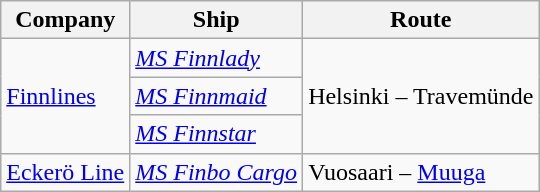<table class="wikitable">
<tr>
<th>Company</th>
<th>Ship</th>
<th>Route</th>
</tr>
<tr>
<td rowspan="3"> <a href='#'>Finnlines</a></td>
<td rowspan="1"><em><a href='#'>MS Finnlady</a></em></td>
<td rowspan="3">Helsinki – Travemünde</td>
</tr>
<tr>
<td rowspan="1"><em><a href='#'>MS Finnmaid</a></em></td>
</tr>
<tr>
<td rowspan="1"><em><a href='#'>MS Finnstar</a></em></td>
</tr>
<tr>
<td rowspan="1"> <a href='#'>Eckerö Line</a></td>
<td rowspan="1"><em><a href='#'>MS Finbo Cargo</a></em></td>
<td rowspan="1">Vuosaari – <a href='#'>Muuga</a></td>
</tr>
</table>
